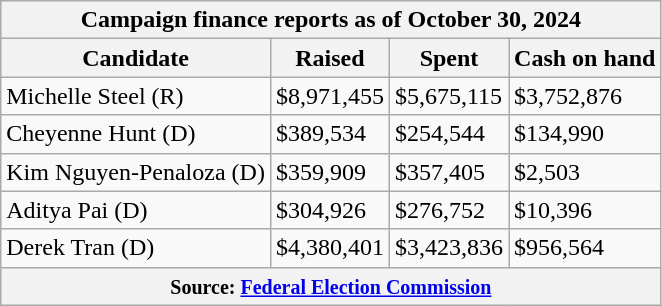<table class="wikitable sortable">
<tr>
<th colspan=4>Campaign finance reports as of October 30, 2024</th>
</tr>
<tr style="text-align:center;">
<th>Candidate</th>
<th>Raised</th>
<th>Spent</th>
<th>Cash on hand</th>
</tr>
<tr>
<td>Michelle Steel (R)</td>
<td>$8,971,455</td>
<td>$5,675,115</td>
<td>$3,752,876</td>
</tr>
<tr>
<td>Cheyenne Hunt (D)</td>
<td>$389,534</td>
<td>$254,544</td>
<td>$134,990</td>
</tr>
<tr>
<td>Kim Nguyen-Penaloza (D)</td>
<td>$359,909</td>
<td>$357,405</td>
<td>$2,503</td>
</tr>
<tr>
<td>Aditya Pai (D)</td>
<td>$304,926</td>
<td>$276,752</td>
<td>$10,396</td>
</tr>
<tr>
<td>Derek Tran (D)</td>
<td>$4,380,401</td>
<td>$3,423,836</td>
<td>$956,564</td>
</tr>
<tr>
<th colspan="4"><small>Source: <a href='#'>Federal Election Commission</a></small></th>
</tr>
</table>
